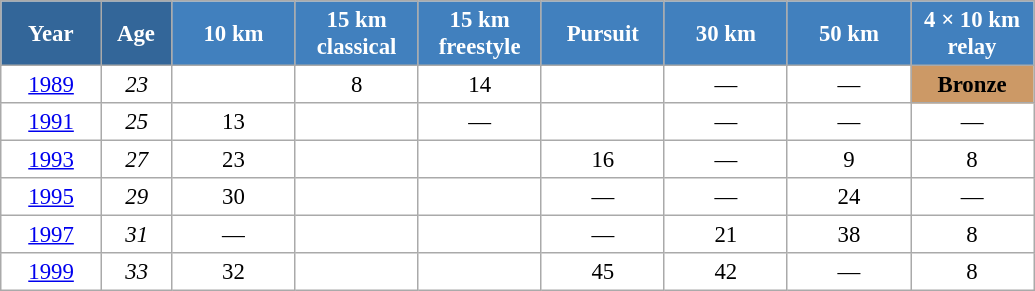<table class="wikitable" style="font-size:95%; text-align:center; border:grey solid 1px; border-collapse:collapse; background:#ffffff;">
<tr>
<th style="background-color:#369; color:white; width:60px;"> Year </th>
<th style="background-color:#369; color:white; width:40px;"> Age </th>
<th style="background-color:#4180be; color:white; width:75px;"> 10 km </th>
<th style="background-color:#4180be; color:white; width:75px;"> 15 km <br> classical </th>
<th style="background-color:#4180be; color:white; width:75px;"> 15 km <br> freestyle </th>
<th style="background-color:#4180be; color:white; width:75px;"> Pursuit </th>
<th style="background-color:#4180be; color:white; width:75px;"> 30 km </th>
<th style="background-color:#4180be; color:white; width:75px;"> 50 km </th>
<th style="background-color:#4180be; color:white; width:75px;"> 4 × 10 km <br> relay </th>
</tr>
<tr>
<td><a href='#'>1989</a></td>
<td><em>23</em></td>
<td></td>
<td>8</td>
<td>14</td>
<td></td>
<td>—</td>
<td>—</td>
<td bgcolor="cc9966"><strong>Bronze</strong></td>
</tr>
<tr>
<td><a href='#'>1991</a></td>
<td><em>25</em></td>
<td>13</td>
<td></td>
<td>—</td>
<td></td>
<td>—</td>
<td>—</td>
<td>—</td>
</tr>
<tr>
<td><a href='#'>1993</a></td>
<td><em>27</em></td>
<td>23</td>
<td></td>
<td></td>
<td>16</td>
<td>—</td>
<td>9</td>
<td>8</td>
</tr>
<tr>
<td><a href='#'>1995</a></td>
<td><em>29</em></td>
<td>30</td>
<td></td>
<td></td>
<td>—</td>
<td>—</td>
<td>24</td>
<td>—</td>
</tr>
<tr>
<td><a href='#'>1997</a></td>
<td><em>31</em></td>
<td>—</td>
<td></td>
<td></td>
<td>—</td>
<td>21</td>
<td>38</td>
<td>8</td>
</tr>
<tr>
<td><a href='#'>1999</a></td>
<td><em>33</em></td>
<td>32</td>
<td></td>
<td></td>
<td>45</td>
<td>42</td>
<td>—</td>
<td>8</td>
</tr>
</table>
